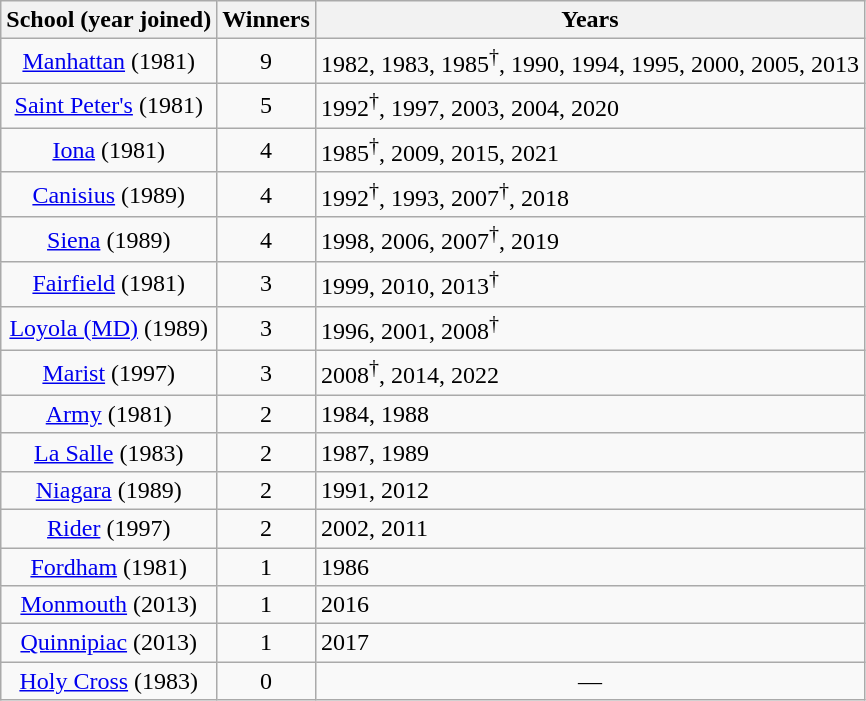<table class=wikitable>
<tr>
<th>School (year joined)</th>
<th>Winners</th>
<th>Years</th>
</tr>
<tr>
<td align=center><a href='#'>Manhattan</a> (1981)</td>
<td align=center>9</td>
<td>1982, 1983, 1985<sup>†</sup>, 1990, 1994, 1995, 2000, 2005, 2013</td>
</tr>
<tr>
<td align=center><a href='#'>Saint Peter's</a> (1981)</td>
<td align=center>5</td>
<td>1992<sup>†</sup>, 1997, 2003, 2004, 2020</td>
</tr>
<tr>
<td align=center><a href='#'>Iona</a> (1981)</td>
<td align=center>4</td>
<td>1985<sup>†</sup>, 2009, 2015, 2021</td>
</tr>
<tr>
<td align=center><a href='#'>Canisius</a> (1989)</td>
<td align=center>4</td>
<td>1992<sup>†</sup>, 1993, 2007<sup>†</sup>, 2018</td>
</tr>
<tr>
<td align=center><a href='#'>Siena</a> (1989)</td>
<td align=center>4</td>
<td>1998, 2006, 2007<sup>†</sup>, 2019</td>
</tr>
<tr>
<td align=center><a href='#'>Fairfield</a> (1981)</td>
<td align=center>3</td>
<td>1999, 2010, 2013<sup>†</sup></td>
</tr>
<tr>
<td align=center><a href='#'>Loyola (MD)</a> (1989)</td>
<td align=center>3</td>
<td>1996, 2001, 2008<sup>†</sup></td>
</tr>
<tr>
<td align=center><a href='#'>Marist</a> (1997)</td>
<td align=center>3</td>
<td>2008<sup>†</sup>, 2014, 2022</td>
</tr>
<tr>
<td align=center><a href='#'>Army</a> (1981)</td>
<td align=center>2</td>
<td>1984, 1988</td>
</tr>
<tr>
<td align=center><a href='#'>La Salle</a> (1983)</td>
<td align=center>2</td>
<td>1987, 1989</td>
</tr>
<tr>
<td align=center><a href='#'>Niagara</a> (1989)</td>
<td align=center>2</td>
<td>1991, 2012</td>
</tr>
<tr>
<td align=center><a href='#'>Rider</a> (1997)</td>
<td align=center>2</td>
<td>2002, 2011</td>
</tr>
<tr>
<td align=center><a href='#'>Fordham</a> (1981)</td>
<td align=center>1</td>
<td>1986</td>
</tr>
<tr>
<td align=center><a href='#'>Monmouth</a> (2013)</td>
<td align=center>1</td>
<td>2016</td>
</tr>
<tr>
<td align=center><a href='#'>Quinnipiac</a> (2013)</td>
<td align=center>1</td>
<td>2017</td>
</tr>
<tr>
<td align=center><a href='#'>Holy Cross</a> (1983)</td>
<td align=center>0</td>
<td align=center>—</td>
</tr>
</table>
